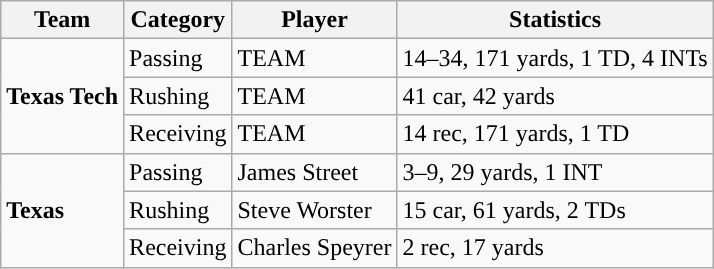<table class="wikitable" style="float: right;">
<tr>
<th>Team</th>
<th>Category</th>
<th>Player</th>
<th>Statistics</th>
</tr>
<tr>
<td rowspan=3><strong>Texas Tech</strong></td>
<td>Passing</td>
<td>TEAM</td>
<td>14–34, 171 yards, 1 TD, 4 INTs</td>
</tr>
<tr>
<td>Rushing</td>
<td>TEAM</td>
<td>41 car, 42 yards</td>
</tr>
<tr>
<td>Receiving</td>
<td>TEAM</td>
<td>14 rec, 171 yards, 1 TD</td>
</tr>
<tr>
<td rowspan=3><strong>Texas</strong></td>
<td>Passing</td>
<td>James Street</td>
<td>3–9, 29 yards, 1 INT</td>
</tr>
<tr>
<td>Rushing</td>
<td>Steve Worster</td>
<td>15 car, 61 yards, 2 TDs</td>
</tr>
<tr>
<td>Receiving</td>
<td>Charles Speyrer</td>
<td>2 rec, 17 yards</td>
</tr>
</table>
